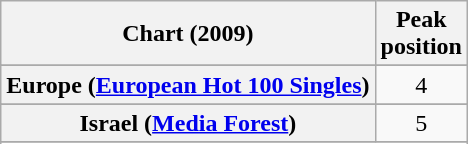<table class="wikitable plainrowheaders sortable" style="text-align:center">
<tr>
<th scope="col">Chart (2009)</th>
<th scope="col">Peak<br>position</th>
</tr>
<tr>
</tr>
<tr>
</tr>
<tr>
</tr>
<tr>
</tr>
<tr>
</tr>
<tr>
</tr>
<tr>
<th scope="row">Europe (<a href='#'>European Hot 100 Singles</a>)</th>
<td>4</td>
</tr>
<tr>
</tr>
<tr>
</tr>
<tr>
</tr>
<tr>
</tr>
<tr>
</tr>
<tr>
</tr>
<tr>
<th scope="row">Israel (<a href='#'>Media Forest</a>)</th>
<td>5</td>
</tr>
<tr>
</tr>
<tr>
</tr>
<tr>
</tr>
<tr>
</tr>
<tr>
</tr>
<tr>
</tr>
<tr>
</tr>
<tr>
</tr>
<tr>
</tr>
<tr>
</tr>
<tr>
</tr>
<tr>
</tr>
</table>
